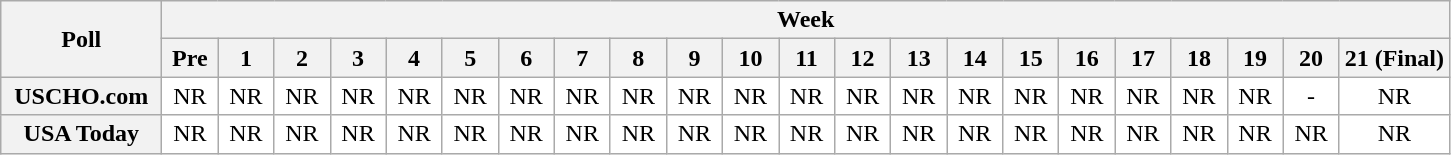<table class="wikitable" style="white-space:nowrap;">
<tr>
<th scope="col" width="100" rowspan="2">Poll</th>
<th colspan="25">Week</th>
</tr>
<tr>
<th scope="col" width="30">Pre</th>
<th scope="col" width="30">1</th>
<th scope="col" width="30">2</th>
<th scope="col" width="30">3</th>
<th scope="col" width="30">4</th>
<th scope="col" width="30">5</th>
<th scope="col" width="30">6</th>
<th scope="col" width="30">7</th>
<th scope="col" width="30">8</th>
<th scope="col" width="30">9</th>
<th scope="col" width="30">10</th>
<th scope="col" width="30">11</th>
<th scope="col" width="30">12</th>
<th scope="col" width="30">13</th>
<th scope="col" width="30">14</th>
<th scope="col" width="30">15</th>
<th scope="col" width="30">16</th>
<th scope="col" width="30">17</th>
<th scope="col" width="30">18</th>
<th scope="col" width="30">19</th>
<th scope="col" width="30">20</th>
<th scope="col" width="30">21 (Final)</th>
</tr>
<tr style="text-align:center;">
<th>USCHO.com</th>
<td bgcolor=FFFFFF>NR</td>
<td bgcolor=FFFFFF>NR</td>
<td bgcolor=FFFFFF>NR</td>
<td bgcolor=FFFFFF>NR</td>
<td bgcolor=FFFFFF>NR</td>
<td bgcolor=FFFFFF>NR</td>
<td bgcolor=FFFFFF>NR</td>
<td bgcolor=FFFFFF>NR</td>
<td bgcolor=FFFFFF>NR</td>
<td bgcolor=FFFFFF>NR</td>
<td bgcolor=FFFFFF>NR</td>
<td bgcolor=FFFFFF>NR</td>
<td bgcolor=FFFFFF>NR</td>
<td bgcolor=FFFFFF>NR</td>
<td bgcolor=FFFFFF>NR</td>
<td bgcolor=FFFFFF>NR</td>
<td bgcolor=FFFFFF>NR</td>
<td bgcolor=FFFFFF>NR</td>
<td bgcolor=FFFFFF>NR</td>
<td bgcolor=FFFFFF>NR</td>
<td bgcolor=FFFFFF>-</td>
<td bgcolor=FFFFFF>NR</td>
</tr>
<tr style="text-align:center;">
<th>USA Today</th>
<td bgcolor=FFFFFF>NR</td>
<td bgcolor=FFFFFF>NR</td>
<td bgcolor=FFFFFF>NR</td>
<td bgcolor=FFFFFF>NR</td>
<td bgcolor=FFFFFF>NR</td>
<td bgcolor=FFFFFF>NR</td>
<td bgcolor=FFFFFF>NR</td>
<td bgcolor=FFFFFF>NR</td>
<td bgcolor=FFFFFF>NR</td>
<td bgcolor=FFFFFF>NR</td>
<td bgcolor=FFFFFF>NR</td>
<td bgcolor=FFFFFF>NR</td>
<td bgcolor=FFFFFF>NR</td>
<td bgcolor=FFFFFF>NR</td>
<td bgcolor=FFFFFF>NR</td>
<td bgcolor=FFFFFF>NR</td>
<td bgcolor=FFFFFF>NR</td>
<td bgcolor=FFFFFF>NR</td>
<td bgcolor=FFFFFF>NR</td>
<td bgcolor=FFFFFF>NR</td>
<td bgcolor=FFFFFF>NR</td>
<td bgcolor=FFFFFF>NR</td>
</tr>
</table>
